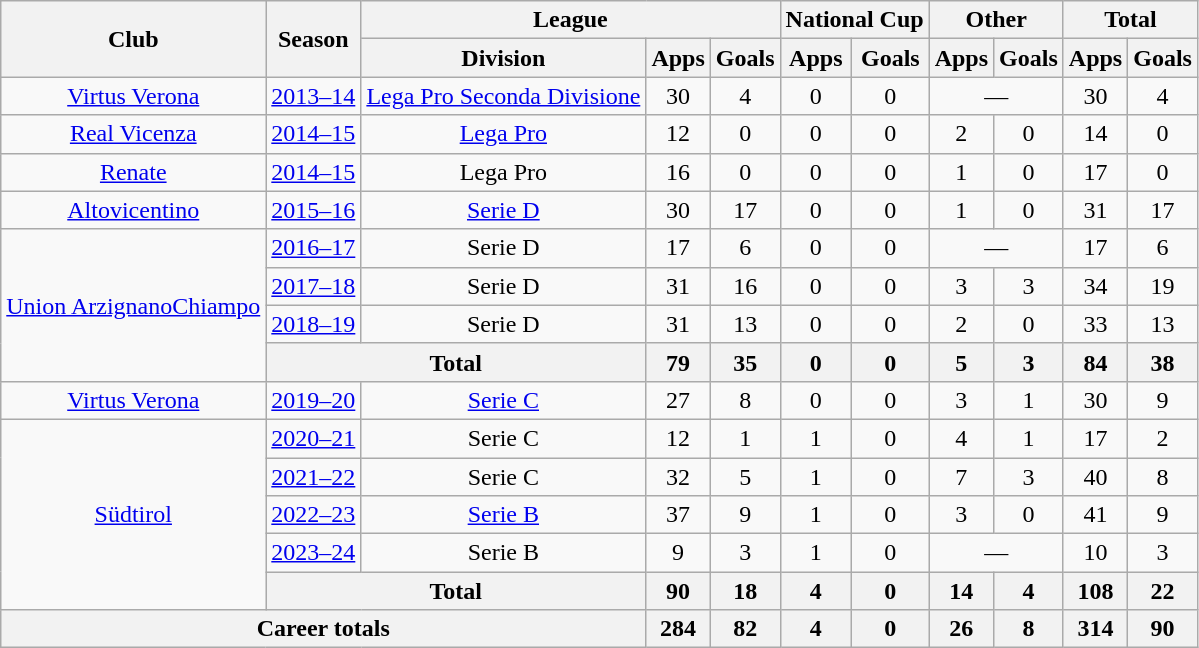<table class="wikitable" style="text-align:center">
<tr>
<th rowspan="2">Club</th>
<th rowspan="2">Season</th>
<th colspan="3">League</th>
<th colspan="2">National Cup</th>
<th colspan="2">Other</th>
<th colspan="2">Total</th>
</tr>
<tr>
<th>Division</th>
<th>Apps</th>
<th>Goals</th>
<th>Apps</th>
<th>Goals</th>
<th>Apps</th>
<th>Goals</th>
<th>Apps</th>
<th>Goals</th>
</tr>
<tr>
<td><a href='#'>Virtus Verona</a></td>
<td><a href='#'>2013–14</a></td>
<td><a href='#'>Lega Pro Seconda Divisione</a></td>
<td>30</td>
<td>4</td>
<td>0</td>
<td>0</td>
<td colspan="2">—</td>
<td>30</td>
<td>4</td>
</tr>
<tr>
<td><a href='#'>Real Vicenza</a></td>
<td><a href='#'>2014–15</a></td>
<td><a href='#'>Lega Pro</a></td>
<td>12</td>
<td>0</td>
<td>0</td>
<td>0</td>
<td>2</td>
<td>0</td>
<td>14</td>
<td>0</td>
</tr>
<tr>
<td><a href='#'>Renate</a></td>
<td><a href='#'>2014–15</a></td>
<td>Lega Pro</td>
<td>16</td>
<td>0</td>
<td>0</td>
<td>0</td>
<td>1</td>
<td>0</td>
<td>17</td>
<td>0</td>
</tr>
<tr>
<td><a href='#'>Altovicentino</a></td>
<td><a href='#'>2015–16</a></td>
<td><a href='#'>Serie D</a></td>
<td>30</td>
<td>17</td>
<td>0</td>
<td>0</td>
<td>1</td>
<td>0</td>
<td>31</td>
<td>17</td>
</tr>
<tr>
<td rowspan="4"><a href='#'>Union ArzignanoChiampo</a></td>
<td><a href='#'>2016–17</a></td>
<td>Serie D</td>
<td>17</td>
<td>6</td>
<td>0</td>
<td>0</td>
<td colspan="2">—</td>
<td>17</td>
<td>6</td>
</tr>
<tr>
<td><a href='#'>2017–18</a></td>
<td>Serie D</td>
<td>31</td>
<td>16</td>
<td>0</td>
<td>0</td>
<td>3</td>
<td>3</td>
<td>34</td>
<td>19</td>
</tr>
<tr>
<td><a href='#'>2018–19</a></td>
<td>Serie D</td>
<td>31</td>
<td>13</td>
<td>0</td>
<td>0</td>
<td>2</td>
<td>0</td>
<td>33</td>
<td>13</td>
</tr>
<tr>
<th colspan="2">Total</th>
<th>79</th>
<th>35</th>
<th>0</th>
<th>0</th>
<th>5</th>
<th>3</th>
<th>84</th>
<th>38</th>
</tr>
<tr>
<td><a href='#'>Virtus Verona</a></td>
<td><a href='#'>2019–20</a></td>
<td><a href='#'>Serie C</a></td>
<td>27</td>
<td>8</td>
<td>0</td>
<td>0</td>
<td>3</td>
<td>1</td>
<td>30</td>
<td>9</td>
</tr>
<tr>
<td rowspan="5"><a href='#'>Südtirol</a></td>
<td><a href='#'>2020–21</a></td>
<td>Serie C</td>
<td>12</td>
<td>1</td>
<td>1</td>
<td>0</td>
<td>4</td>
<td>1</td>
<td>17</td>
<td>2</td>
</tr>
<tr>
<td><a href='#'>2021–22</a></td>
<td>Serie C</td>
<td>32</td>
<td>5</td>
<td>1</td>
<td>0</td>
<td>7</td>
<td>3</td>
<td>40</td>
<td>8</td>
</tr>
<tr>
<td><a href='#'>2022–23</a></td>
<td><a href='#'>Serie B</a></td>
<td>37</td>
<td>9</td>
<td>1</td>
<td>0</td>
<td>3</td>
<td>0</td>
<td>41</td>
<td>9</td>
</tr>
<tr>
<td><a href='#'>2023–24</a></td>
<td>Serie B</td>
<td>9</td>
<td>3</td>
<td>1</td>
<td>0</td>
<td colspan="2">—</td>
<td>10</td>
<td>3</td>
</tr>
<tr>
<th colspan="2">Total</th>
<th>90</th>
<th>18</th>
<th>4</th>
<th>0</th>
<th>14</th>
<th>4</th>
<th>108</th>
<th>22</th>
</tr>
<tr>
<th colspan="3">Career totals</th>
<th>284</th>
<th>82</th>
<th>4</th>
<th>0</th>
<th>26</th>
<th>8</th>
<th>314</th>
<th>90</th>
</tr>
</table>
